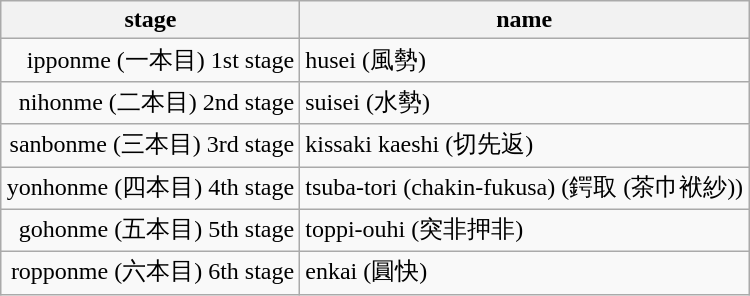<table class="wikitable" style="margin:1em auto;">
<tr>
<th>stage</th>
<th>name</th>
</tr>
<tr>
<td align="right">ipponme (一本目) 1st stage</td>
<td>husei (風勢)</td>
</tr>
<tr>
<td align="right">nihonme (二本目) 2nd stage</td>
<td>suisei (水勢)　</td>
</tr>
<tr>
<td align="right">sanbonme (三本目) 3rd stage</td>
<td>kissaki kaeshi (切先返)</td>
</tr>
<tr>
<td align="right">yonhonme (四本目) 4th stage</td>
<td>tsuba-tori (chakin-fukusa) (鍔取 (茶巾袱紗))</td>
</tr>
<tr>
<td align="right">gohonme (五本目) 5th stage</td>
<td>toppi-ouhi (突非押非)</td>
</tr>
<tr>
<td align="right">ropponme (六本目) 6th stage</td>
<td>enkai (圓快)</td>
</tr>
</table>
